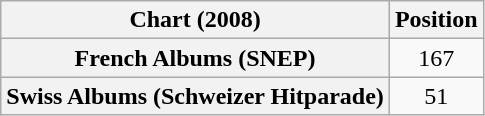<table class="wikitable sortable plainrowheaders" style="text-align:center">
<tr>
<th scope="col">Chart (2008)</th>
<th scope="col">Position</th>
</tr>
<tr>
<th scope="row">French Albums (SNEP)</th>
<td>167</td>
</tr>
<tr>
<th scope="row">Swiss Albums (Schweizer Hitparade)</th>
<td>51</td>
</tr>
</table>
